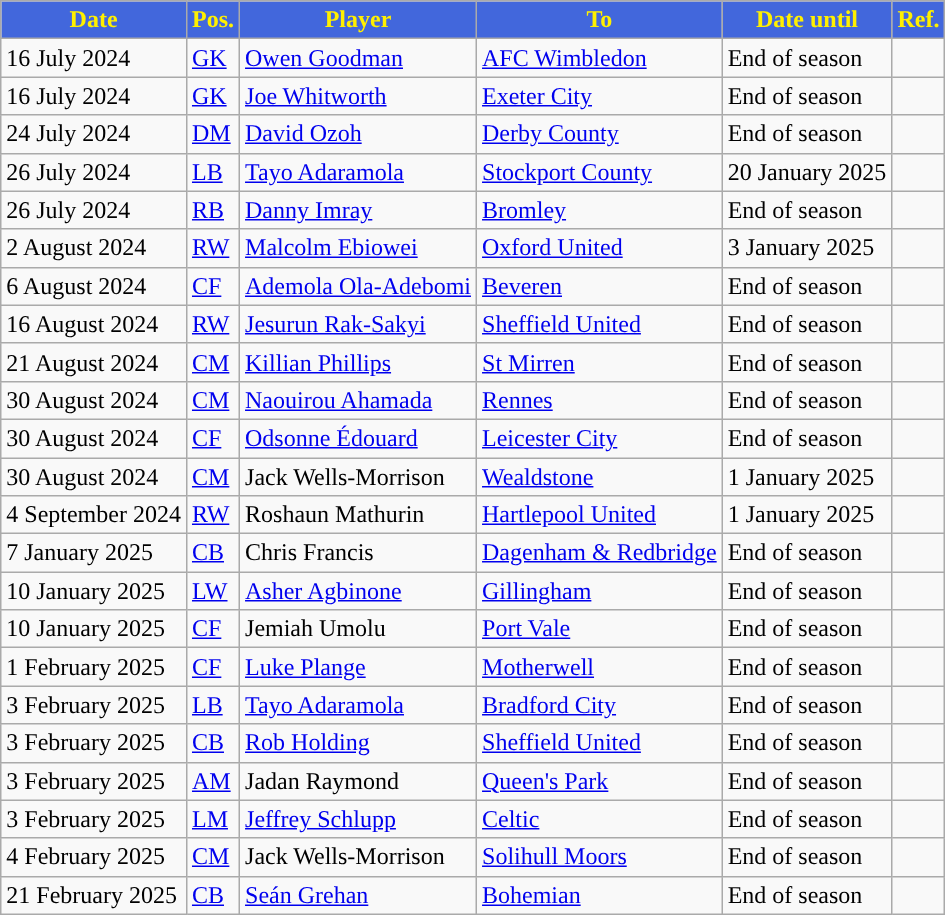<table class="wikitable plainrowheaders sortable">
<tr>
<th style="background:#4267DC; color:#FFF000;">Date</th>
<th style="background:#4267DC; color:#FFF000;">Pos.</th>
<th style="background:#4267DC; color:#FFF000;">Player</th>
<th style="background:#4267DC; color:#FFF000;">To</th>
<th style="background:#4267DC; color:#FFF000;">Date until</th>
<th style="background:#4267DC; color:#FFF000;">Ref.</th>
</tr>
<tr>
<td>16 July 2024</td>
<td><a href='#'>GK</a></td>
<td> <a href='#'>Owen Goodman</a></td>
<td> <a href='#'>AFC Wimbledon</a></td>
<td>End of season</td>
<td></td>
</tr>
<tr>
<td>16 July 2024</td>
<td><a href='#'>GK</a></td>
<td> <a href='#'>Joe Whitworth</a></td>
<td> <a href='#'>Exeter City</a></td>
<td>End of season</td>
<td></td>
</tr>
<tr>
<td>24 July 2024</td>
<td><a href='#'>DM</a></td>
<td> <a href='#'>David Ozoh</a></td>
<td> <a href='#'>Derby County</a></td>
<td>End of season</td>
<td></td>
</tr>
<tr>
<td>26 July 2024</td>
<td><a href='#'>LB</a></td>
<td> <a href='#'>Tayo Adaramola</a></td>
<td> <a href='#'>Stockport County</a></td>
<td>20 January 2025</td>
<td></td>
</tr>
<tr>
<td>26 July 2024</td>
<td><a href='#'>RB</a></td>
<td> <a href='#'>Danny Imray</a></td>
<td> <a href='#'>Bromley</a></td>
<td>End of season</td>
<td></td>
</tr>
<tr>
<td>2 August 2024</td>
<td><a href='#'>RW</a></td>
<td> <a href='#'>Malcolm Ebiowei</a></td>
<td> <a href='#'>Oxford United</a></td>
<td>3 January 2025</td>
<td></td>
</tr>
<tr>
<td>6 August 2024</td>
<td><a href='#'>CF</a></td>
<td> <a href='#'>Ademola Ola-Adebomi</a></td>
<td> <a href='#'>Beveren</a></td>
<td>End of season</td>
<td></td>
</tr>
<tr>
<td>16 August 2024</td>
<td><a href='#'>RW</a></td>
<td> <a href='#'>Jesurun Rak-Sakyi</a></td>
<td> <a href='#'>Sheffield United</a></td>
<td>End of season</td>
<td></td>
</tr>
<tr>
<td>21 August 2024</td>
<td><a href='#'>CM</a></td>
<td> <a href='#'>Killian Phillips</a></td>
<td> <a href='#'>St Mirren</a></td>
<td>End of season</td>
<td></td>
</tr>
<tr>
<td>30 August 2024</td>
<td><a href='#'>CM</a></td>
<td> <a href='#'>Naouirou Ahamada</a></td>
<td> <a href='#'>Rennes</a></td>
<td>End of season</td>
<td></td>
</tr>
<tr>
<td>30 August 2024</td>
<td><a href='#'>CF</a></td>
<td> <a href='#'>Odsonne Édouard</a></td>
<td> <a href='#'>Leicester City</a></td>
<td>End of season</td>
<td></td>
</tr>
<tr>
<td>30 August 2024</td>
<td><a href='#'>CM</a></td>
<td> Jack Wells-Morrison</td>
<td> <a href='#'>Wealdstone</a></td>
<td>1 January 2025</td>
<td></td>
</tr>
<tr>
<td>4 September 2024</td>
<td><a href='#'>RW</a></td>
<td> Roshaun Mathurin</td>
<td> <a href='#'>Hartlepool United</a></td>
<td>1 January 2025</td>
<td></td>
</tr>
<tr>
<td>7 January 2025</td>
<td><a href='#'>CB</a></td>
<td> Chris Francis</td>
<td> <a href='#'>Dagenham & Redbridge</a></td>
<td>End of season</td>
<td></td>
</tr>
<tr>
<td>10 January 2025</td>
<td><a href='#'>LW</a></td>
<td> <a href='#'>Asher Agbinone</a></td>
<td> <a href='#'>Gillingham</a></td>
<td>End of season</td>
<td></td>
</tr>
<tr>
<td>10 January 2025</td>
<td><a href='#'>CF</a></td>
<td> Jemiah Umolu</td>
<td> <a href='#'>Port Vale</a></td>
<td>End of season</td>
<td></td>
</tr>
<tr>
<td>1 February 2025</td>
<td><a href='#'>CF</a></td>
<td> <a href='#'>Luke Plange</a></td>
<td> <a href='#'>Motherwell</a></td>
<td>End of season</td>
<td></td>
</tr>
<tr>
<td>3 February 2025</td>
<td><a href='#'>LB</a></td>
<td> <a href='#'>Tayo Adaramola</a></td>
<td> <a href='#'>Bradford City</a></td>
<td>End of season</td>
<td></td>
</tr>
<tr>
<td>3 February 2025</td>
<td><a href='#'>CB</a></td>
<td> <a href='#'>Rob Holding</a></td>
<td> <a href='#'>Sheffield United</a></td>
<td>End of season</td>
<td></td>
</tr>
<tr>
<td>3 February 2025</td>
<td><a href='#'>AM</a></td>
<td> Jadan Raymond</td>
<td> <a href='#'>Queen's Park</a></td>
<td>End of season</td>
<td></td>
</tr>
<tr>
<td>3 February 2025</td>
<td><a href='#'>LM</a></td>
<td> <a href='#'>Jeffrey Schlupp</a></td>
<td> <a href='#'>Celtic</a></td>
<td>End of season</td>
<td></td>
</tr>
<tr>
<td>4 February 2025</td>
<td><a href='#'>CM</a></td>
<td> Jack Wells-Morrison</td>
<td> <a href='#'>Solihull Moors</a></td>
<td>End of season</td>
<td></td>
</tr>
<tr>
<td>21 February 2025</td>
<td><a href='#'>CB</a></td>
<td> <a href='#'>Seán Grehan</a></td>
<td> <a href='#'>Bohemian</a></td>
<td>End of season</td>
<td></td>
</tr>
</table>
